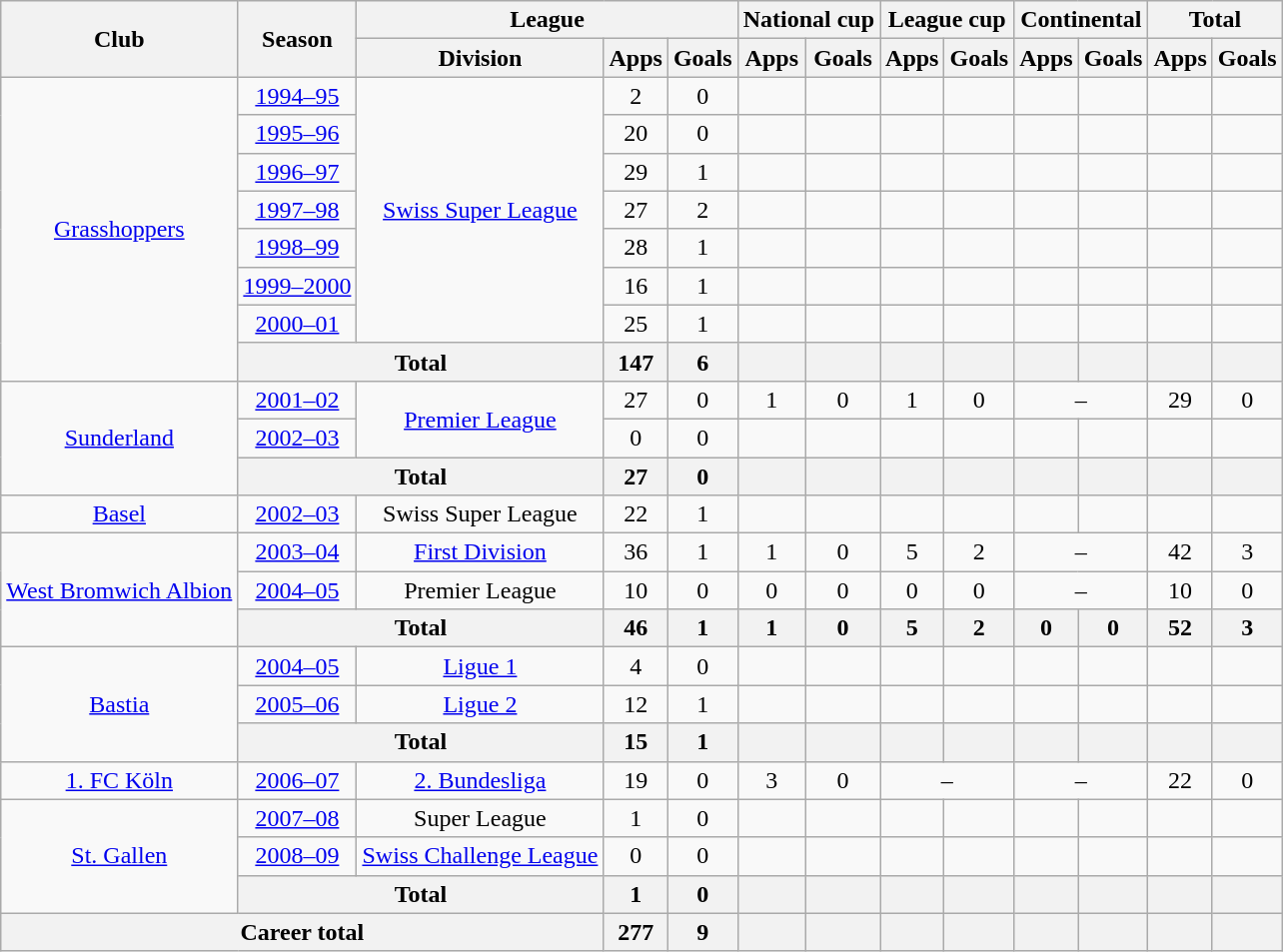<table class="wikitable" style="text-align:center">
<tr>
<th rowspan="2">Club</th>
<th rowspan="2">Season</th>
<th colspan="3">League</th>
<th colspan="2">National cup</th>
<th colspan="2">League cup</th>
<th colspan="2">Continental</th>
<th colspan="2">Total</th>
</tr>
<tr>
<th>Division</th>
<th>Apps</th>
<th>Goals</th>
<th>Apps</th>
<th>Goals</th>
<th>Apps</th>
<th>Goals</th>
<th>Apps</th>
<th>Goals</th>
<th>Apps</th>
<th>Goals</th>
</tr>
<tr>
<td rowspan="8"><a href='#'>Grasshoppers</a></td>
<td><a href='#'>1994–95</a></td>
<td rowspan="7"><a href='#'>Swiss Super League</a></td>
<td>2</td>
<td>0</td>
<td></td>
<td></td>
<td></td>
<td></td>
<td></td>
<td></td>
<td></td>
<td></td>
</tr>
<tr>
<td><a href='#'>1995–96</a></td>
<td>20</td>
<td>0</td>
<td></td>
<td></td>
<td></td>
<td></td>
<td></td>
<td></td>
<td></td>
<td></td>
</tr>
<tr>
<td><a href='#'>1996–97</a></td>
<td>29</td>
<td>1</td>
<td></td>
<td></td>
<td></td>
<td></td>
<td></td>
<td></td>
<td></td>
<td></td>
</tr>
<tr>
<td><a href='#'>1997–98</a></td>
<td>27</td>
<td>2</td>
<td></td>
<td></td>
<td></td>
<td></td>
<td></td>
<td></td>
<td></td>
<td></td>
</tr>
<tr>
<td><a href='#'>1998–99</a></td>
<td>28</td>
<td>1</td>
<td></td>
<td></td>
<td></td>
<td></td>
<td></td>
<td></td>
<td></td>
<td></td>
</tr>
<tr>
<td><a href='#'>1999–2000</a></td>
<td>16</td>
<td>1</td>
<td></td>
<td></td>
<td></td>
<td></td>
<td></td>
<td></td>
<td></td>
<td></td>
</tr>
<tr>
<td><a href='#'>2000–01</a></td>
<td>25</td>
<td>1</td>
<td></td>
<td></td>
<td></td>
<td></td>
<td></td>
<td></td>
<td></td>
<td></td>
</tr>
<tr>
<th colspan="2">Total</th>
<th>147</th>
<th>6</th>
<th></th>
<th></th>
<th></th>
<th></th>
<th></th>
<th></th>
<th></th>
<th></th>
</tr>
<tr>
<td rowspan="3"><a href='#'>Sunderland</a></td>
<td><a href='#'>2001–02</a></td>
<td rowspan="2"><a href='#'>Premier League</a></td>
<td>27</td>
<td>0</td>
<td>1</td>
<td>0</td>
<td>1</td>
<td>0</td>
<td colspan="2">–</td>
<td>29</td>
<td>0</td>
</tr>
<tr>
<td><a href='#'>2002–03</a></td>
<td>0</td>
<td>0</td>
<td></td>
<td></td>
<td></td>
<td></td>
<td></td>
<td></td>
<td></td>
<td></td>
</tr>
<tr>
<th colspan="2">Total</th>
<th>27</th>
<th>0</th>
<th></th>
<th></th>
<th></th>
<th></th>
<th></th>
<th></th>
<th></th>
<th></th>
</tr>
<tr>
<td><a href='#'>Basel</a></td>
<td><a href='#'>2002–03</a></td>
<td>Swiss Super League</td>
<td>22</td>
<td>1</td>
<td></td>
<td></td>
<td></td>
<td></td>
<td></td>
<td></td>
<td></td>
<td></td>
</tr>
<tr>
<td rowspan="3"><a href='#'>West Bromwich Albion</a></td>
<td><a href='#'>2003–04</a></td>
<td><a href='#'>First Division</a></td>
<td>36</td>
<td>1</td>
<td>1</td>
<td>0</td>
<td>5</td>
<td>2</td>
<td colspan="2">–</td>
<td>42</td>
<td>3</td>
</tr>
<tr>
<td><a href='#'>2004–05</a></td>
<td>Premier League</td>
<td>10</td>
<td>0</td>
<td>0</td>
<td>0</td>
<td>0</td>
<td>0</td>
<td colspan="2">–</td>
<td>10</td>
<td>0</td>
</tr>
<tr>
<th colspan="2">Total</th>
<th>46</th>
<th>1</th>
<th>1</th>
<th>0</th>
<th>5</th>
<th>2</th>
<th>0</th>
<th>0</th>
<th>52</th>
<th>3</th>
</tr>
<tr>
<td rowspan="3"><a href='#'>Bastia</a></td>
<td><a href='#'>2004–05</a></td>
<td><a href='#'>Ligue 1</a></td>
<td>4</td>
<td>0</td>
<td></td>
<td></td>
<td></td>
<td></td>
<td></td>
<td></td>
<td></td>
<td></td>
</tr>
<tr>
<td><a href='#'>2005–06</a></td>
<td><a href='#'>Ligue 2</a></td>
<td>12</td>
<td>1</td>
<td></td>
<td></td>
<td></td>
<td></td>
<td></td>
<td></td>
<td></td>
<td></td>
</tr>
<tr>
<th colspan="2">Total</th>
<th>15</th>
<th>1</th>
<th></th>
<th></th>
<th></th>
<th></th>
<th></th>
<th></th>
<th></th>
<th></th>
</tr>
<tr>
<td><a href='#'>1. FC Köln</a></td>
<td><a href='#'>2006–07</a></td>
<td><a href='#'>2. Bundesliga</a></td>
<td>19</td>
<td>0</td>
<td>3</td>
<td>0</td>
<td colspan="2">–</td>
<td colspan="2">–</td>
<td>22</td>
<td>0</td>
</tr>
<tr>
<td rowspan="3"><a href='#'>St. Gallen</a></td>
<td><a href='#'>2007–08</a></td>
<td>Super League</td>
<td>1</td>
<td>0</td>
<td></td>
<td></td>
<td></td>
<td></td>
<td></td>
<td></td>
<td></td>
<td></td>
</tr>
<tr>
<td><a href='#'>2008–09</a></td>
<td><a href='#'>Swiss Challenge League</a></td>
<td>0</td>
<td>0</td>
<td></td>
<td></td>
<td></td>
<td></td>
<td></td>
<td></td>
<td></td>
<td></td>
</tr>
<tr>
<th colspan="2">Total</th>
<th>1</th>
<th>0</th>
<th></th>
<th></th>
<th></th>
<th></th>
<th></th>
<th></th>
<th></th>
<th></th>
</tr>
<tr>
<th colspan="3">Career total</th>
<th>277</th>
<th>9</th>
<th></th>
<th></th>
<th></th>
<th></th>
<th></th>
<th></th>
<th></th>
<th></th>
</tr>
</table>
